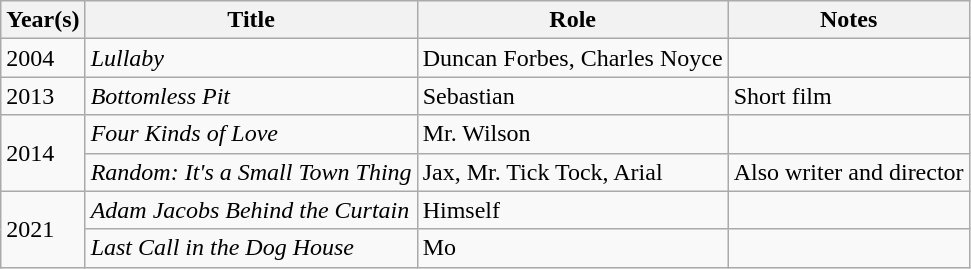<table class="wikitable">
<tr>
<th>Year(s)</th>
<th>Title</th>
<th>Role</th>
<th>Notes</th>
</tr>
<tr>
<td>2004</td>
<td><em>Lullaby</em></td>
<td>Duncan Forbes, Charles Noyce</td>
<td></td>
</tr>
<tr>
<td>2013</td>
<td><em>Bottomless Pit</em></td>
<td>Sebastian</td>
<td>Short film</td>
</tr>
<tr>
<td rowspan="2">2014</td>
<td><em>Four Kinds of Love</em></td>
<td>Mr. Wilson</td>
<td></td>
</tr>
<tr>
<td><em>Random: It's a Small Town Thing</em></td>
<td>Jax, Mr. Tick Tock, Arial</td>
<td>Also writer and director</td>
</tr>
<tr>
<td rowspan="2">2021</td>
<td><em>Adam Jacobs Behind the Curtain</em></td>
<td>Himself</td>
<td></td>
</tr>
<tr>
<td><em>Last Call in the Dog House</em></td>
<td>Mo</td>
<td></td>
</tr>
</table>
